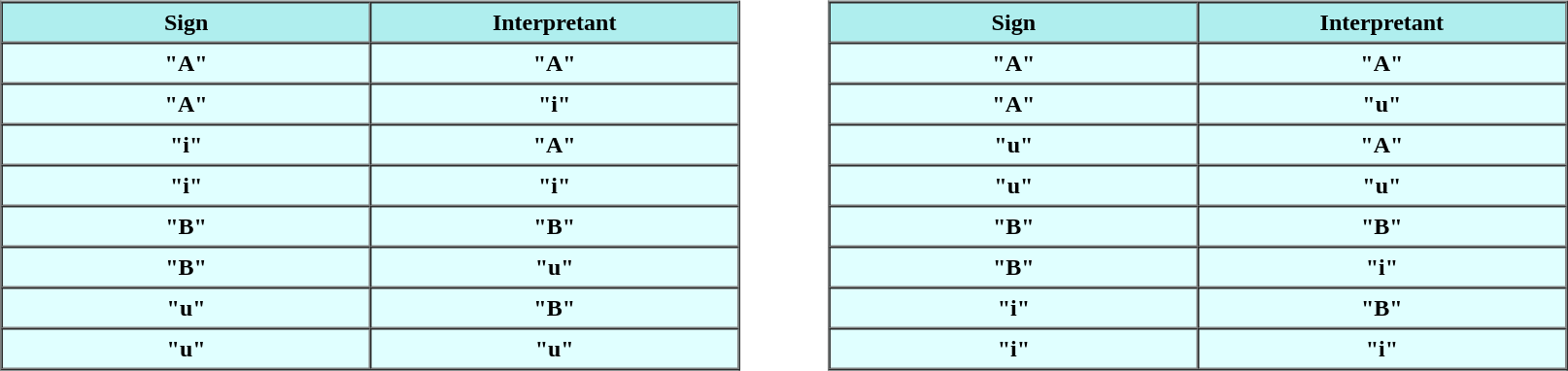<table align="center" style="width:90%">
<tr>
<td><br><table align="center" border="1" cellpadding="4" cellspacing="0" style="background:lightcyan; font-weight:bold; text-align:center; width:90%">
<tr style="background:paleturquoise">
<th style="width:50%">Sign</th>
<th style="width:50%">Interpretant</th>
</tr>
<tr>
<td><strong>"A"</strong></td>
<td><strong>"A"</strong></td>
</tr>
<tr>
<td><strong>"A"</strong></td>
<td><strong>"i"</strong></td>
</tr>
<tr>
<td><strong>"i"</strong></td>
<td><strong>"A"</strong></td>
</tr>
<tr>
<td><strong>"i"</strong></td>
<td><strong>"i"</strong></td>
</tr>
<tr>
<td><strong>"B"</strong></td>
<td><strong>"B"</strong></td>
</tr>
<tr>
<td><strong>"B"</strong></td>
<td><strong>"u"</strong></td>
</tr>
<tr>
<td><strong>"u"</strong></td>
<td><strong>"B"</strong></td>
</tr>
<tr>
<td><strong>"u"</strong></td>
<td><strong>"u"</strong></td>
</tr>
</table>
</td>
<td><br><table align="center" border="1" cellpadding="4" cellspacing="0" style="background:lightcyan; font-weight:bold; text-align:center; width:90%">
<tr style="background:paleturquoise">
<th style="width:50%">Sign</th>
<th style="width:50%">Interpretant</th>
</tr>
<tr>
<td><strong>"A"</strong></td>
<td><strong>"A"</strong></td>
</tr>
<tr>
<td><strong>"A"</strong></td>
<td><strong>"u"</strong></td>
</tr>
<tr>
<td><strong>"u"</strong></td>
<td><strong>"A"</strong></td>
</tr>
<tr>
<td><strong>"u"</strong></td>
<td><strong>"u"</strong></td>
</tr>
<tr>
<td><strong>"B"</strong></td>
<td><strong>"B"</strong></td>
</tr>
<tr>
<td><strong>"B"</strong></td>
<td><strong>"i"</strong></td>
</tr>
<tr>
<td><strong>"i"</strong></td>
<td><strong>"B"</strong></td>
</tr>
<tr>
<td><strong>"i"</strong></td>
<td><strong>"i"</strong></td>
</tr>
</table>
</td>
</tr>
</table>
